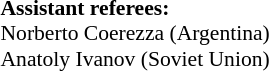<table width=50% style="font-size: 90%">
<tr>
<td><br><strong>Assistant referees:</strong>
<br>Norberto Coerezza (Argentina)
<br>Anatoly Ivanov (Soviet Union)</td>
</tr>
</table>
